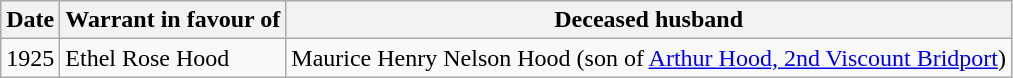<table class="wikitable">
<tr>
<th>Date</th>
<th>Warrant in favour of</th>
<th>Deceased husband</th>
</tr>
<tr>
<td>1925</td>
<td>Ethel Rose Hood</td>
<td>Maurice Henry Nelson Hood (son of <a href='#'>Arthur Hood, 2nd Viscount Bridport</a>)</td>
</tr>
</table>
